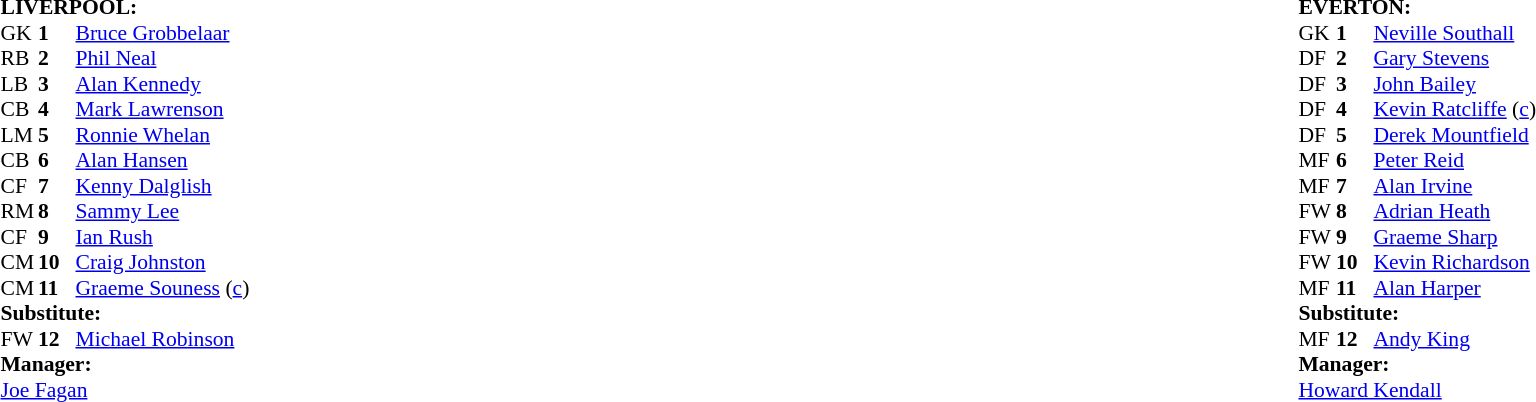<table width="100%">
<tr>
<td valign="top" width="50%"><br><table style="font-size: 90%" cellspacing="0" cellpadding="0">
<tr>
<td colspan="4"><strong>LIVERPOOL:</strong></td>
</tr>
<tr>
<th width="25"></th>
<th width="25"></th>
</tr>
<tr>
<td>GK</td>
<td><strong>1</strong></td>
<td><a href='#'>Bruce Grobbelaar</a></td>
</tr>
<tr>
<td>RB</td>
<td><strong>2</strong></td>
<td><a href='#'>Phil Neal</a></td>
</tr>
<tr>
<td>LB</td>
<td><strong>3</strong></td>
<td><a href='#'>Alan Kennedy</a></td>
</tr>
<tr>
<td>CB</td>
<td><strong>4</strong></td>
<td><a href='#'>Mark Lawrenson</a></td>
</tr>
<tr>
<td>LM</td>
<td><strong>5</strong></td>
<td><a href='#'>Ronnie Whelan</a></td>
</tr>
<tr>
<td>CB</td>
<td><strong>6</strong></td>
<td><a href='#'>Alan Hansen</a></td>
</tr>
<tr>
<td>CF</td>
<td><strong>7</strong></td>
<td><a href='#'>Kenny Dalglish</a></td>
</tr>
<tr>
<td>RM</td>
<td><strong>8</strong></td>
<td><a href='#'>Sammy Lee</a></td>
</tr>
<tr>
<td>CF</td>
<td><strong>9</strong></td>
<td><a href='#'>Ian Rush</a></td>
</tr>
<tr>
<td>CM</td>
<td><strong>10</strong></td>
<td><a href='#'>Craig Johnston</a></td>
</tr>
<tr>
<td>CM</td>
<td><strong>11</strong></td>
<td><a href='#'>Graeme Souness</a> (<a href='#'>c</a>)</td>
</tr>
<tr>
<td colspan=4><strong>Substitute:</strong></td>
</tr>
<tr>
<td>FW</td>
<td><strong>12</strong></td>
<td><a href='#'>Michael Robinson</a></td>
</tr>
<tr>
<td colspan=4><strong>Manager:</strong></td>
</tr>
<tr>
<td colspan="4"><a href='#'>Joe Fagan</a></td>
</tr>
</table>
</td>
<td style="vertical-align:top; width:50%;"><br><table cellspacing="0" cellpadding="0" style="font-size:90%; margin:auto;">
<tr>
<td colspan="4"><strong>EVERTON:</strong></td>
</tr>
<tr>
<th width="25"></th>
<th width="25"></th>
</tr>
<tr>
<td>GK</td>
<td><strong>1</strong></td>
<td><a href='#'>Neville Southall</a></td>
</tr>
<tr>
<td>DF</td>
<td><strong>2</strong></td>
<td><a href='#'>Gary Stevens</a></td>
</tr>
<tr>
<td>DF</td>
<td><strong>3</strong></td>
<td><a href='#'>John Bailey</a></td>
</tr>
<tr>
<td>DF</td>
<td><strong>4</strong></td>
<td><a href='#'>Kevin Ratcliffe</a> (<a href='#'>c</a>)</td>
</tr>
<tr>
<td>DF</td>
<td><strong>5</strong></td>
<td><a href='#'>Derek Mountfield</a></td>
</tr>
<tr>
<td>MF</td>
<td><strong>6</strong></td>
<td><a href='#'>Peter Reid</a></td>
</tr>
<tr>
<td>MF</td>
<td><strong>7</strong></td>
<td><a href='#'>Alan Irvine</a> </td>
</tr>
<tr>
<td>FW</td>
<td><strong>8</strong></td>
<td><a href='#'>Adrian Heath</a></td>
</tr>
<tr>
<td>FW</td>
<td><strong>9</strong></td>
<td><a href='#'>Graeme Sharp</a></td>
</tr>
<tr>
<td>FW</td>
<td><strong>10</strong></td>
<td><a href='#'>Kevin Richardson</a></td>
</tr>
<tr>
<td>MF</td>
<td><strong>11</strong></td>
<td><a href='#'>Alan Harper</a></td>
</tr>
<tr>
<td colspan=4><strong>Substitute:</strong></td>
</tr>
<tr>
<td>MF</td>
<td><strong>12</strong></td>
<td><a href='#'>Andy King</a> </td>
</tr>
<tr>
<td colspan=4><strong>Manager:</strong></td>
</tr>
<tr>
<td colspan="4"><a href='#'>Howard Kendall</a></td>
</tr>
</table>
</td>
</tr>
</table>
